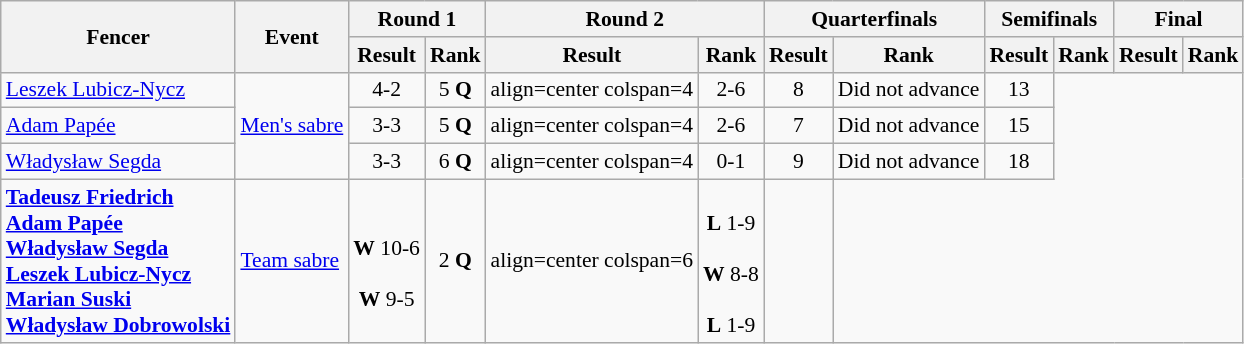<table class=wikitable style="font-size:90%">
<tr>
<th rowspan=2>Fencer</th>
<th rowspan=2>Event</th>
<th colspan=2>Round 1</th>
<th colspan=2>Round 2</th>
<th colspan=2>Quarterfinals</th>
<th colspan=2>Semifinals</th>
<th colspan=2>Final</th>
</tr>
<tr>
<th>Result</th>
<th>Rank</th>
<th>Result</th>
<th>Rank</th>
<th>Result</th>
<th>Rank</th>
<th>Result</th>
<th>Rank</th>
<th>Result</th>
<th>Rank</th>
</tr>
<tr>
<td><a href='#'>Leszek Lubicz-Nycz</a></td>
<td align=center rowspan=3><a href='#'>Men's sabre</a></td>
<td align=center>4-2</td>
<td align=center>5 <strong>Q</strong></td>
<td>align=center colspan=4 </td>
<td align=center>2-6</td>
<td align=center>8</td>
<td align=center colspan=1>Did not advance</td>
<td align=center colspan=1>13</td>
</tr>
<tr>
<td><a href='#'>Adam Papée</a></td>
<td align=center>3-3</td>
<td align=center>5 <strong>Q</strong></td>
<td>align=center colspan=4 </td>
<td align=center>2-6</td>
<td align=center>7</td>
<td align=center colspan=1>Did not advance</td>
<td align=center colspan=1>15</td>
</tr>
<tr>
<td><a href='#'>Władysław Segda</a></td>
<td align=center>3-3</td>
<td align=center>6 <strong>Q</strong></td>
<td>align=center colspan=4 </td>
<td align=center>0-1</td>
<td align=center>9</td>
<td align=center colspan=1>Did not advance</td>
<td align=center colspan=1>18</td>
</tr>
<tr>
<td><strong><a href='#'>Tadeusz Friedrich</a> <br> <a href='#'>Adam Papée</a> <br> <a href='#'>Władysław Segda</a> <br> <a href='#'>Leszek Lubicz-Nycz</a><br> <a href='#'>Marian Suski</a> <br> <a href='#'>Władysław Dobrowolski</a></strong></td>
<td><a href='#'>Team sabre</a></td>
<td align=center><br> <strong>W</strong> 10-6<br><br> <strong>W</strong> 9-5</td>
<td align=center>2 <strong>Q</strong></td>
<td>align=center colspan=6 </td>
<td align=center><br> <strong>L</strong> 1-9<br><br> <strong>W</strong> 8-8<br><br> <strong>L</strong> 1-9</td>
<td align=center></td>
</tr>
</table>
